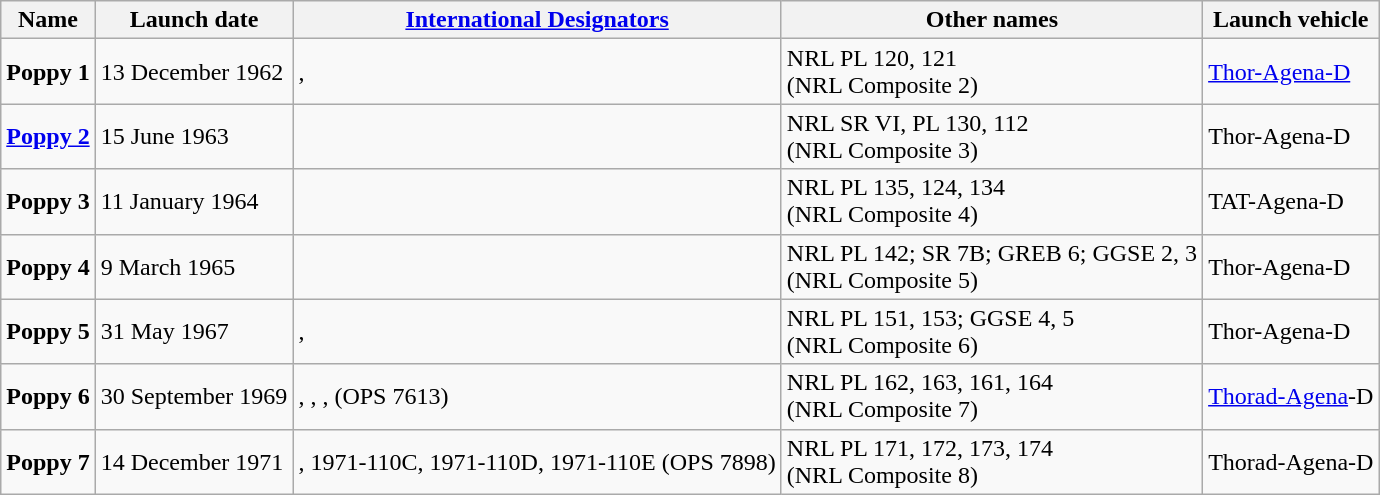<table class="wikitable">
<tr>
<th>Name</th>
<th>Launch date</th>
<th><a href='#'>International Designators</a></th>
<th>Other names</th>
<th>Launch vehicle</th>
</tr>
<tr>
<td><strong>Poppy 1</strong></td>
<td>13 December 1962</td>
<td>, </td>
<td>NRL PL 120, 121<br>(NRL Composite 2)</td>
<td><a href='#'> Thor-Agena-D</a></td>
</tr>
<tr>
<td><strong><a href='#'>Poppy 2</a></strong></td>
<td>15 June 1963</td>
<td></td>
<td>NRL SR VI, PL 130, 112<br>(NRL Composite 3)</td>
<td>Thor-Agena-D</td>
</tr>
<tr>
<td><strong>Poppy 3</strong></td>
<td>11 January 1964</td>
<td></td>
<td>NRL PL 135, 124, 134<br>(NRL Composite 4)</td>
<td>TAT-Agena-D</td>
</tr>
<tr>
<td><strong>Poppy 4</strong></td>
<td>9 March 1965</td>
<td></td>
<td>NRL PL 142;  SR 7B; GREB 6; GGSE 2, 3<br>(NRL Composite 5)</td>
<td>Thor-Agena-D</td>
</tr>
<tr>
<td><strong>Poppy 5</strong></td>
<td>31 May 1967</td>
<td>, </td>
<td>NRL PL 151, 153; GGSE 4, 5<br>(NRL Composite 6)</td>
<td>Thor-Agena-D</td>
</tr>
<tr>
<td><strong>Poppy 6</strong></td>
<td>30 September 1969</td>
<td>, , ,  (OPS 7613)</td>
<td>NRL PL 162, 163, 161, 164<br>(NRL Composite 7)</td>
<td><a href='#'>Thorad-Agena</a>-D</td>
</tr>
<tr>
<td><strong>Poppy 7</strong></td>
<td>14 December 1971</td>
<td>,  1971-110C, 1971-110D, 1971-110E (OPS 7898)</td>
<td>NRL PL 171, 172, 173, 174<br>(NRL Composite 8)</td>
<td>Thorad-Agena-D</td>
</tr>
</table>
